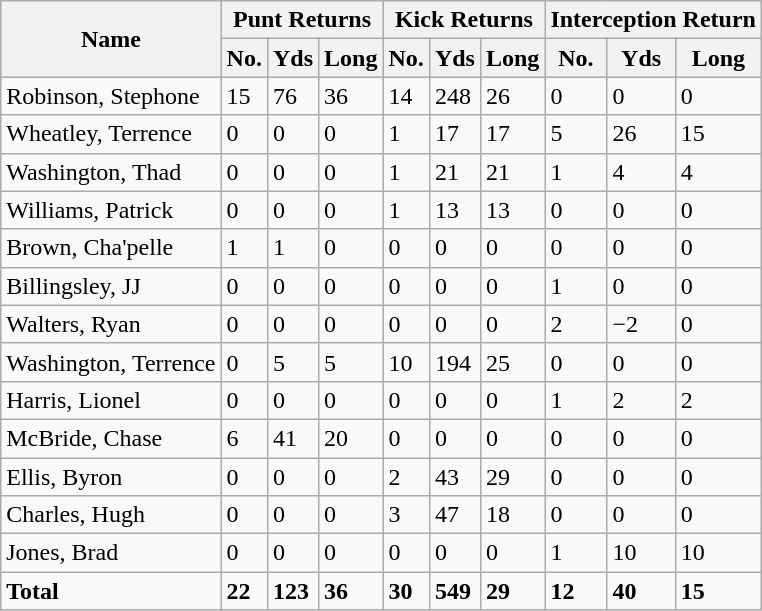<table class="wikitable" style="white-space:nowrap;">
<tr>
<th rowspan="2">Name</th>
<th colspan="3">Punt Returns</th>
<th colspan="3">Kick Returns</th>
<th colspan="3">Interception Return</th>
</tr>
<tr>
<th>No.</th>
<th>Yds</th>
<th>Long</th>
<th>No.</th>
<th>Yds</th>
<th>Long</th>
<th>No.</th>
<th>Yds</th>
<th>Long</th>
</tr>
<tr>
<td>Robinson, Stephone</td>
<td>15</td>
<td>76</td>
<td>36</td>
<td>14</td>
<td>248</td>
<td>26</td>
<td>0</td>
<td>0</td>
<td>0</td>
</tr>
<tr>
<td>Wheatley, Terrence</td>
<td>0</td>
<td>0</td>
<td>0</td>
<td>1</td>
<td>17</td>
<td>17</td>
<td>5</td>
<td>26</td>
<td>15</td>
</tr>
<tr>
<td>Washington, Thad</td>
<td>0</td>
<td>0</td>
<td>0</td>
<td>1</td>
<td>21</td>
<td>21</td>
<td>1</td>
<td>4</td>
<td>4</td>
</tr>
<tr>
<td>Williams, Patrick</td>
<td>0</td>
<td>0</td>
<td>0</td>
<td>1</td>
<td>13</td>
<td>13</td>
<td>0</td>
<td>0</td>
<td>0</td>
</tr>
<tr>
<td>Brown, Cha'pelle</td>
<td>1</td>
<td>1</td>
<td>0</td>
<td>0</td>
<td>0</td>
<td>0</td>
<td>0</td>
<td>0</td>
<td>0</td>
</tr>
<tr>
<td>Billingsley, JJ</td>
<td>0</td>
<td>0</td>
<td>0</td>
<td>0</td>
<td>0</td>
<td>0</td>
<td>1</td>
<td>0</td>
<td>0</td>
</tr>
<tr>
<td>Walters, Ryan</td>
<td>0</td>
<td>0</td>
<td>0</td>
<td>0</td>
<td>0</td>
<td>0</td>
<td>2</td>
<td>−2</td>
<td>0</td>
</tr>
<tr>
<td>Washington, Terrence</td>
<td>0</td>
<td>5</td>
<td>5</td>
<td>10</td>
<td>194</td>
<td>25</td>
<td>0</td>
<td>0</td>
<td>0</td>
</tr>
<tr>
<td>Harris, Lionel</td>
<td>0</td>
<td>0</td>
<td>0</td>
<td>0</td>
<td>0</td>
<td>0</td>
<td>1</td>
<td>2</td>
<td>2</td>
</tr>
<tr>
<td>McBride, Chase</td>
<td>6</td>
<td>41</td>
<td>20</td>
<td>0</td>
<td>0</td>
<td>0</td>
<td>0</td>
<td>0</td>
<td>0</td>
</tr>
<tr>
<td>Ellis, Byron</td>
<td>0</td>
<td>0</td>
<td>0</td>
<td>2</td>
<td>43</td>
<td>29</td>
<td>0</td>
<td>0</td>
<td>0</td>
</tr>
<tr>
<td>Charles, Hugh</td>
<td>0</td>
<td>0</td>
<td>0</td>
<td>3</td>
<td>47</td>
<td>18</td>
<td>0</td>
<td>0</td>
<td>0</td>
</tr>
<tr>
<td>Jones, Brad</td>
<td>0</td>
<td>0</td>
<td>0</td>
<td>0</td>
<td>0</td>
<td>0</td>
<td>1</td>
<td>10</td>
<td>10</td>
</tr>
<tr style="font-weight:bold;">
<td>Total</td>
<td>22</td>
<td>123</td>
<td>36</td>
<td>30</td>
<td>549</td>
<td>29</td>
<td>12</td>
<td>40</td>
<td>15</td>
</tr>
</table>
